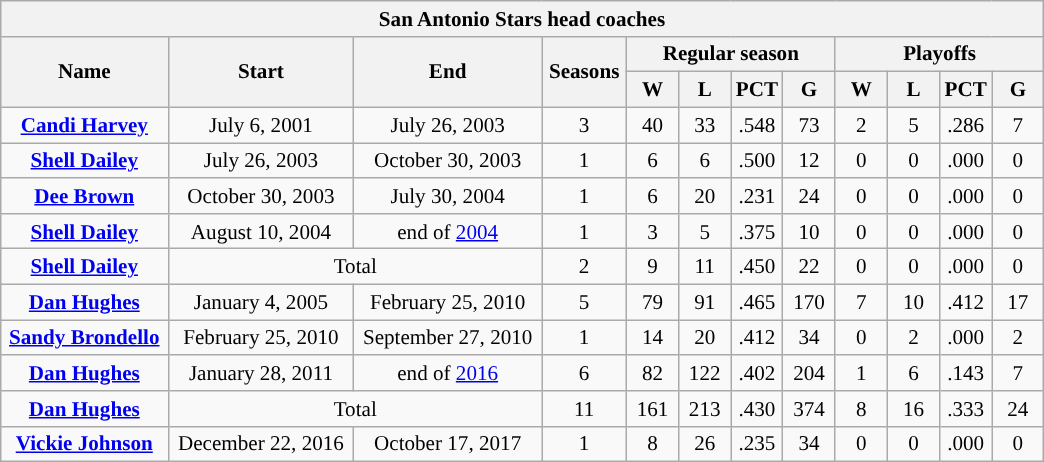<table class="wikitable" style="clear:both; margin:1.5em auto; font-size:88%; text-align:center;">
<tr>
<th colspan=12>San Antonio Stars head coaches</th>
</tr>
<tr>
<th rowspan=2>Name</th>
<th rowspan=2>Start</th>
<th rowspan=2>End</th>
<th rowspan=2>Seasons</th>
<th colspan=4>Regular season</th>
<th colspan=4>Playoffs</th>
</tr>
<tr>
<th>W</th>
<th>L</th>
<th>PCT</th>
<th>G</th>
<th>W</th>
<th>L</th>
<th>PCT</th>
<th>G</th>
</tr>
<tr>
<td><strong><a href='#'>Candi Harvey</a></strong></td>
<td>July 6, 2001</td>
<td>July 26, 2003</td>
<td>3</td>
<td width="5%">40</td>
<td width="5%">33</td>
<td width="5%">.548</td>
<td width="5%">73</td>
<td width="5%">2</td>
<td width="5%">5</td>
<td width="5%">.286</td>
<td width="5%">7</td>
</tr>
<tr>
<td><strong><a href='#'>Shell Dailey</a></strong></td>
<td>July 26, 2003</td>
<td>October 30, 2003</td>
<td>1</td>
<td width="5%">6</td>
<td width="5%">6</td>
<td width="5%">.500</td>
<td width="5%">12</td>
<td width="5%">0</td>
<td width="5%">0</td>
<td width="5%">.000</td>
<td width="5%">0</td>
</tr>
<tr>
<td><strong><a href='#'>Dee Brown</a></strong></td>
<td>October 30, 2003</td>
<td>July 30, 2004</td>
<td>1</td>
<td width="5%">6</td>
<td width="5%">20</td>
<td width="5%">.231</td>
<td width="5%">24</td>
<td width="5%">0</td>
<td width="5%">0</td>
<td width="5%">.000</td>
<td width="5%">0</td>
</tr>
<tr>
<td><strong><a href='#'>Shell Dailey</a></strong></td>
<td>August 10, 2004</td>
<td>end of <a href='#'>2004</a></td>
<td>1</td>
<td width="5%">3</td>
<td width="5%">5</td>
<td width="5%">.375</td>
<td width="5%">10</td>
<td width="5%">0</td>
<td width="5%">0</td>
<td width="5%">.000</td>
<td width="5%">0</td>
</tr>
<tr>
<td><strong><a href='#'>Shell Dailey</a></strong></td>
<td colspan=2>Total</td>
<td>2</td>
<td width="5%">9</td>
<td width="5%">11</td>
<td width="5%">.450</td>
<td width="5%">22</td>
<td width="5%">0</td>
<td width="5%">0</td>
<td width="5%">.000</td>
<td width="5%">0</td>
</tr>
<tr>
<td><strong><a href='#'>Dan Hughes</a></strong></td>
<td>January 4, 2005</td>
<td>February 25, 2010</td>
<td>5</td>
<td width="5%">79</td>
<td width="5%">91</td>
<td width="5%">.465</td>
<td width="5%">170</td>
<td width="5%">7</td>
<td width="5%">10</td>
<td width="5%">.412</td>
<td width="5%">17</td>
</tr>
<tr>
<td><strong><a href='#'>Sandy Brondello</a></strong></td>
<td>February 25, 2010</td>
<td>September 27, 2010</td>
<td>1</td>
<td width="5%">14</td>
<td width="5%">20</td>
<td width="5%">.412</td>
<td width="5%">34</td>
<td width="5%">0</td>
<td width="5%">2</td>
<td width="5%">.000</td>
<td width="5%">2</td>
</tr>
<tr>
<td><strong><a href='#'>Dan Hughes</a></strong></td>
<td>January 28, 2011</td>
<td>end of <a href='#'>2016</a></td>
<td>6</td>
<td width="5%">82</td>
<td width="5%">122</td>
<td width="5%">.402</td>
<td width="5%">204</td>
<td width="5%">1</td>
<td width="5%">6</td>
<td width="5%">.143</td>
<td width="5%">7</td>
</tr>
<tr>
<td><strong><a href='#'>Dan Hughes</a></strong></td>
<td colspan=2>Total</td>
<td>11</td>
<td width="5%">161</td>
<td width="5%">213</td>
<td width="5%">.430</td>
<td width="5%">374</td>
<td width="5%">8</td>
<td width="5%">16</td>
<td width="5%">.333</td>
<td width="5%">24</td>
</tr>
<tr>
<td><strong><a href='#'>Vickie Johnson</a></strong></td>
<td>December 22, 2016</td>
<td>October 17, 2017</td>
<td>1</td>
<td width="5%">8</td>
<td width="5%">26</td>
<td width="5%">.235</td>
<td width="5%">34</td>
<td width="5%">0</td>
<td width="5%">0</td>
<td width="5%">.000</td>
<td width="5%">0</td>
</tr>
</table>
